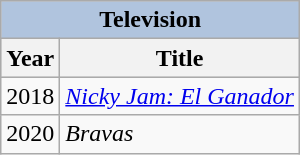<table class="wikitable">
<tr style="background:#ccc; text-align:center;">
<th colspan="3" style="background: LightSteelBlue;">Television</th>
</tr>
<tr style="background:#ccc; text-align:center;">
<th>Year</th>
<th>Title</th>
</tr>
<tr>
<td>2018</td>
<td><em><a href='#'>Nicky Jam: El Ganador</a></em></td>
</tr>
<tr>
<td>2020</td>
<td><em>Bravas</em></td>
</tr>
</table>
